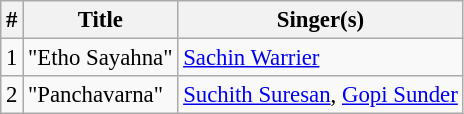<table class="wikitable" style="font-size:95%;">
<tr>
<th>#</th>
<th>Title</th>
<th>Singer(s)</th>
</tr>
<tr>
<td>1</td>
<td>"Etho Sayahna"</td>
<td><a href='#'>Sachin Warrier</a></td>
</tr>
<tr>
<td>2</td>
<td>"Panchavarna"</td>
<td><a href='#'>Suchith Suresan</a>, <a href='#'>Gopi Sunder</a></td>
</tr>
</table>
